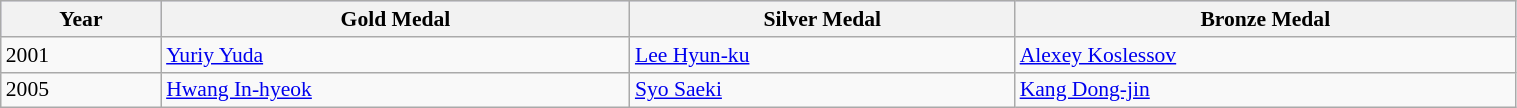<table class=wikitable style="font-size:90%" width="80%">
<tr style="background:#ccccff;">
<th>Year</th>
<th> <strong>Gold Medal</strong></th>
<th> <strong>Silver Medal</strong></th>
<th> <strong>Bronze Medal</strong></th>
</tr>
<tr>
<td>2001</td>
<td> <a href='#'>Yuriy Yuda</a></td>
<td> <a href='#'>Lee Hyun-ku</a></td>
<td> <a href='#'>Alexey Koslessov</a></td>
</tr>
<tr>
<td>2005</td>
<td> <a href='#'>Hwang In-hyeok</a></td>
<td> <a href='#'>Syo Saeki</a></td>
<td> <a href='#'>Kang Dong-jin</a></td>
</tr>
</table>
